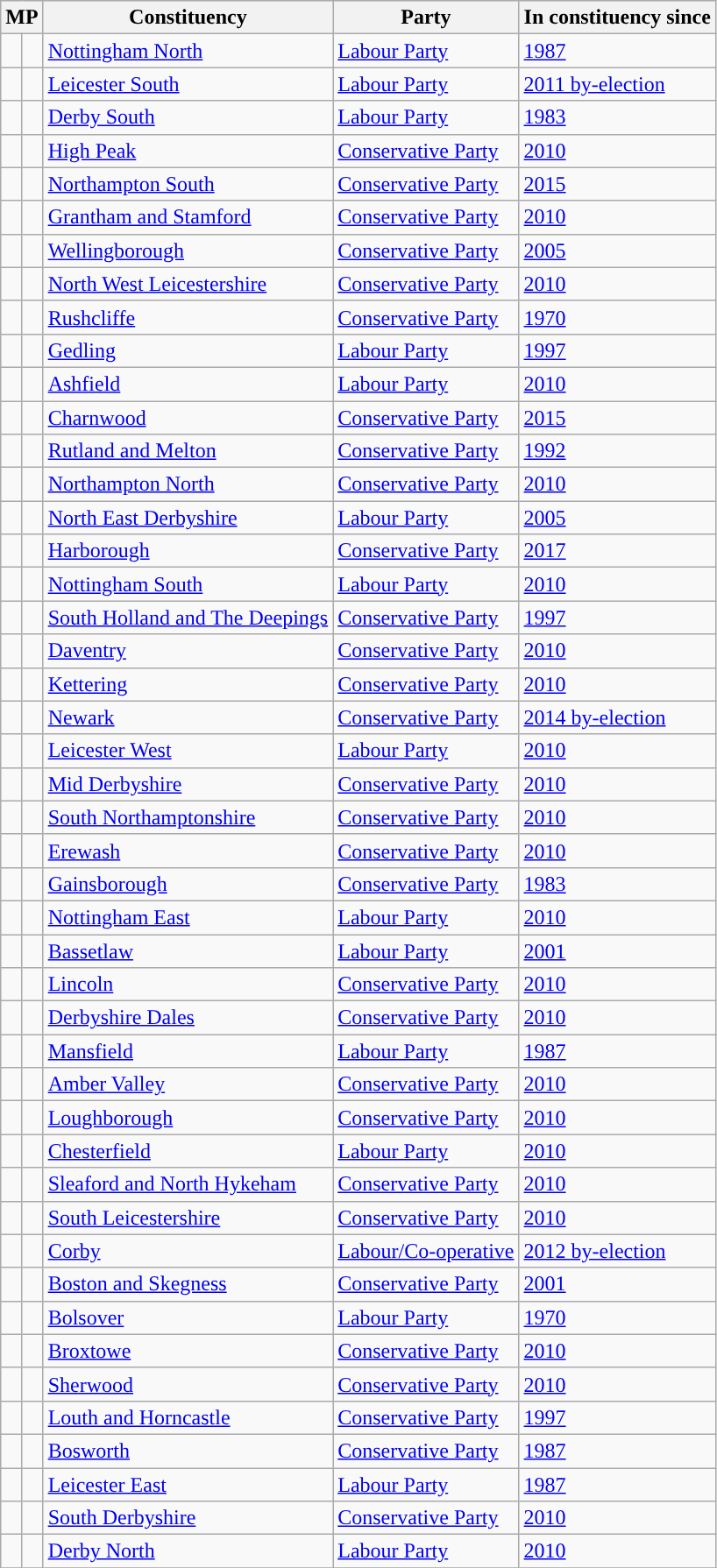<table class="wikitable sortable">
<tr>
<th colspan=2>MP</th>
<th>Constituency</th>
<th>Party</th>
<th>In constituency since</th>
</tr>
<tr>
<td style="color:inherit;background-color: "></td>
<td></td>
<td><a href='#'>Nottingham North</a></td>
<td><a href='#'>Labour Party</a></td>
<td><a href='#'>1987</a></td>
</tr>
<tr>
<td style="color:inherit;background-color: "></td>
<td></td>
<td><a href='#'>Leicester South</a></td>
<td><a href='#'>Labour Party</a></td>
<td><a href='#'>2011 by-election</a></td>
</tr>
<tr>
<td style="color:inherit;background-color: "></td>
<td></td>
<td><a href='#'>Derby South</a></td>
<td><a href='#'>Labour Party</a></td>
<td><a href='#'>1983</a></td>
</tr>
<tr>
<td style="color:inherit;background-color: "></td>
<td></td>
<td><a href='#'>High Peak</a></td>
<td><a href='#'>Conservative Party</a></td>
<td><a href='#'>2010</a></td>
</tr>
<tr>
<td style="color:inherit;background-color: "></td>
<td></td>
<td><a href='#'>Northampton South</a></td>
<td><a href='#'>Conservative Party</a></td>
<td><a href='#'>2015</a></td>
</tr>
<tr>
<td style="color:inherit;background-color: "></td>
<td></td>
<td><a href='#'>Grantham and Stamford</a></td>
<td><a href='#'>Conservative Party</a></td>
<td><a href='#'>2010</a></td>
</tr>
<tr>
<td style="color:inherit;background-color: "></td>
<td></td>
<td><a href='#'>Wellingborough</a></td>
<td><a href='#'>Conservative Party</a></td>
<td><a href='#'>2005</a></td>
</tr>
<tr>
<td style="color:inherit;background-color: "></td>
<td></td>
<td><a href='#'>North West Leicestershire</a></td>
<td><a href='#'>Conservative Party</a></td>
<td><a href='#'>2010</a></td>
</tr>
<tr>
<td style="color:inherit;background-color: "></td>
<td></td>
<td><a href='#'>Rushcliffe</a></td>
<td><a href='#'>Conservative Party</a></td>
<td><a href='#'>1970</a></td>
</tr>
<tr>
<td style="color:inherit;background-color: "></td>
<td></td>
<td><a href='#'>Gedling</a></td>
<td><a href='#'>Labour Party</a></td>
<td><a href='#'>1997</a></td>
</tr>
<tr>
<td style="color:inherit;background-color: "></td>
<td></td>
<td><a href='#'>Ashfield</a></td>
<td><a href='#'>Labour Party</a></td>
<td><a href='#'>2010</a></td>
</tr>
<tr>
<td style="color:inherit;background-color: "></td>
<td></td>
<td><a href='#'>Charnwood</a></td>
<td><a href='#'>Conservative Party</a></td>
<td><a href='#'>2015</a></td>
</tr>
<tr>
<td style="color:inherit;background-color: "></td>
<td></td>
<td><a href='#'>Rutland and Melton</a></td>
<td><a href='#'>Conservative Party</a></td>
<td><a href='#'>1992</a></td>
</tr>
<tr>
<td style="color:inherit;background-color: "></td>
<td></td>
<td><a href='#'>Northampton North</a></td>
<td><a href='#'>Conservative Party</a></td>
<td><a href='#'>2010</a></td>
</tr>
<tr>
<td style="color:inherit;background-color: "></td>
<td></td>
<td><a href='#'>North East Derbyshire</a></td>
<td><a href='#'>Labour Party</a></td>
<td><a href='#'>2005</a></td>
</tr>
<tr>
<td style="color:inherit;background-color: "></td>
<td></td>
<td><a href='#'>Harborough</a></td>
<td><a href='#'>Conservative Party</a></td>
<td><a href='#'>2017</a></td>
</tr>
<tr>
<td style="color:inherit;background-color: "></td>
<td></td>
<td><a href='#'>Nottingham South</a></td>
<td><a href='#'>Labour Party</a></td>
<td><a href='#'>2010</a></td>
</tr>
<tr>
<td style="color:inherit;background-color: "></td>
<td></td>
<td><a href='#'>South Holland and The Deepings</a></td>
<td><a href='#'>Conservative Party</a></td>
<td><a href='#'>1997</a></td>
</tr>
<tr>
<td style="color:inherit;background-color: "></td>
<td></td>
<td><a href='#'>Daventry</a></td>
<td><a href='#'>Conservative Party</a></td>
<td><a href='#'>2010</a></td>
</tr>
<tr>
<td style="color:inherit;background-color: "></td>
<td></td>
<td><a href='#'>Kettering</a></td>
<td><a href='#'>Conservative Party</a></td>
<td><a href='#'>2010</a></td>
</tr>
<tr>
<td style="color:inherit;background-color: "></td>
<td></td>
<td><a href='#'>Newark</a></td>
<td><a href='#'>Conservative Party</a></td>
<td><a href='#'>2014 by-election</a></td>
</tr>
<tr>
<td style="color:inherit;background-color: "></td>
<td></td>
<td><a href='#'>Leicester West</a></td>
<td><a href='#'>Labour Party</a></td>
<td><a href='#'>2010</a></td>
</tr>
<tr>
<td style="color:inherit;background-color: "></td>
<td></td>
<td><a href='#'>Mid Derbyshire</a></td>
<td><a href='#'>Conservative Party</a></td>
<td><a href='#'>2010</a></td>
</tr>
<tr>
<td style="color:inherit;background-color: "></td>
<td></td>
<td><a href='#'>South Northamptonshire</a></td>
<td><a href='#'>Conservative Party</a></td>
<td><a href='#'>2010</a></td>
</tr>
<tr>
<td style="color:inherit;background-color: "></td>
<td></td>
<td><a href='#'>Erewash</a></td>
<td><a href='#'>Conservative Party</a></td>
<td><a href='#'>2010</a></td>
</tr>
<tr>
<td style="color:inherit;background-color: "></td>
<td></td>
<td><a href='#'>Gainsborough</a></td>
<td><a href='#'>Conservative Party</a></td>
<td><a href='#'>1983</a></td>
</tr>
<tr>
<td style="color:inherit;background-color: "></td>
<td></td>
<td><a href='#'>Nottingham East</a></td>
<td><a href='#'>Labour Party</a></td>
<td><a href='#'>2010</a></td>
</tr>
<tr>
<td style="color:inherit;background-color: "></td>
<td></td>
<td><a href='#'>Bassetlaw</a></td>
<td><a href='#'>Labour Party</a></td>
<td><a href='#'>2001</a></td>
</tr>
<tr>
<td style="color:inherit;background-color: "></td>
<td></td>
<td><a href='#'>Lincoln</a></td>
<td><a href='#'>Conservative Party</a></td>
<td><a href='#'>2010</a></td>
</tr>
<tr>
<td style="color:inherit;background-color: "></td>
<td></td>
<td><a href='#'>Derbyshire Dales</a></td>
<td><a href='#'>Conservative Party</a></td>
<td><a href='#'>2010</a></td>
</tr>
<tr>
<td style="color:inherit;background-color: "></td>
<td></td>
<td><a href='#'>Mansfield</a></td>
<td><a href='#'>Labour Party</a></td>
<td><a href='#'>1987</a></td>
</tr>
<tr>
<td style="color:inherit;background-color: "></td>
<td></td>
<td><a href='#'>Amber Valley</a></td>
<td><a href='#'>Conservative Party</a></td>
<td><a href='#'>2010</a></td>
</tr>
<tr>
<td style="color:inherit;background-color: "></td>
<td></td>
<td><a href='#'>Loughborough</a></td>
<td><a href='#'>Conservative Party</a></td>
<td><a href='#'>2010</a></td>
</tr>
<tr>
<td style="color:inherit;background-color: "></td>
<td></td>
<td><a href='#'>Chesterfield</a></td>
<td><a href='#'>Labour Party</a></td>
<td><a href='#'>2010</a></td>
</tr>
<tr>
<td style="color:inherit;background-color: "></td>
<td></td>
<td><a href='#'>Sleaford and North Hykeham</a></td>
<td><a href='#'>Conservative Party</a></td>
<td><a href='#'>2010</a></td>
</tr>
<tr>
<td style="color:inherit;background-color: "></td>
<td></td>
<td><a href='#'>South Leicestershire</a></td>
<td><a href='#'>Conservative Party</a></td>
<td><a href='#'>2010</a></td>
</tr>
<tr>
<td style="color:inherit;background-color: "></td>
<td></td>
<td><a href='#'>Corby</a></td>
<td><a href='#'>Labour/Co-operative</a></td>
<td><a href='#'>2012 by-election</a></td>
</tr>
<tr>
<td style="color:inherit;background-color: "></td>
<td></td>
<td><a href='#'>Boston and Skegness</a></td>
<td><a href='#'>Conservative Party</a></td>
<td><a href='#'>2001</a></td>
</tr>
<tr>
<td style="color:inherit;background-color: "></td>
<td></td>
<td><a href='#'>Bolsover</a></td>
<td><a href='#'>Labour Party</a></td>
<td><a href='#'>1970</a></td>
</tr>
<tr>
<td style="color:inherit;background-color: "></td>
<td></td>
<td><a href='#'>Broxtowe</a></td>
<td><a href='#'>Conservative Party</a></td>
<td><a href='#'>2010</a></td>
</tr>
<tr>
<td style="color:inherit;background-color: "></td>
<td></td>
<td><a href='#'>Sherwood</a></td>
<td><a href='#'>Conservative Party</a></td>
<td><a href='#'>2010</a></td>
</tr>
<tr>
<td style="color:inherit;background-color: "></td>
<td></td>
<td><a href='#'>Louth and Horncastle</a></td>
<td><a href='#'>Conservative Party</a></td>
<td><a href='#'>1997</a></td>
</tr>
<tr>
<td style="color:inherit;background-color: "></td>
<td></td>
<td><a href='#'>Bosworth</a></td>
<td><a href='#'>Conservative Party</a></td>
<td><a href='#'>1987</a></td>
</tr>
<tr>
<td style="color:inherit;background-color: "></td>
<td></td>
<td><a href='#'>Leicester East</a></td>
<td><a href='#'>Labour Party</a></td>
<td><a href='#'>1987</a></td>
</tr>
<tr>
<td style="color:inherit;background-color: "></td>
<td></td>
<td><a href='#'>South Derbyshire</a></td>
<td><a href='#'>Conservative Party</a></td>
<td><a href='#'>2010</a></td>
</tr>
<tr>
<td style="color:inherit;background-color: "></td>
<td></td>
<td><a href='#'>Derby North</a></td>
<td><a href='#'>Labour Party</a></td>
<td><a href='#'>2010</a></td>
</tr>
<tr>
</tr>
</table>
